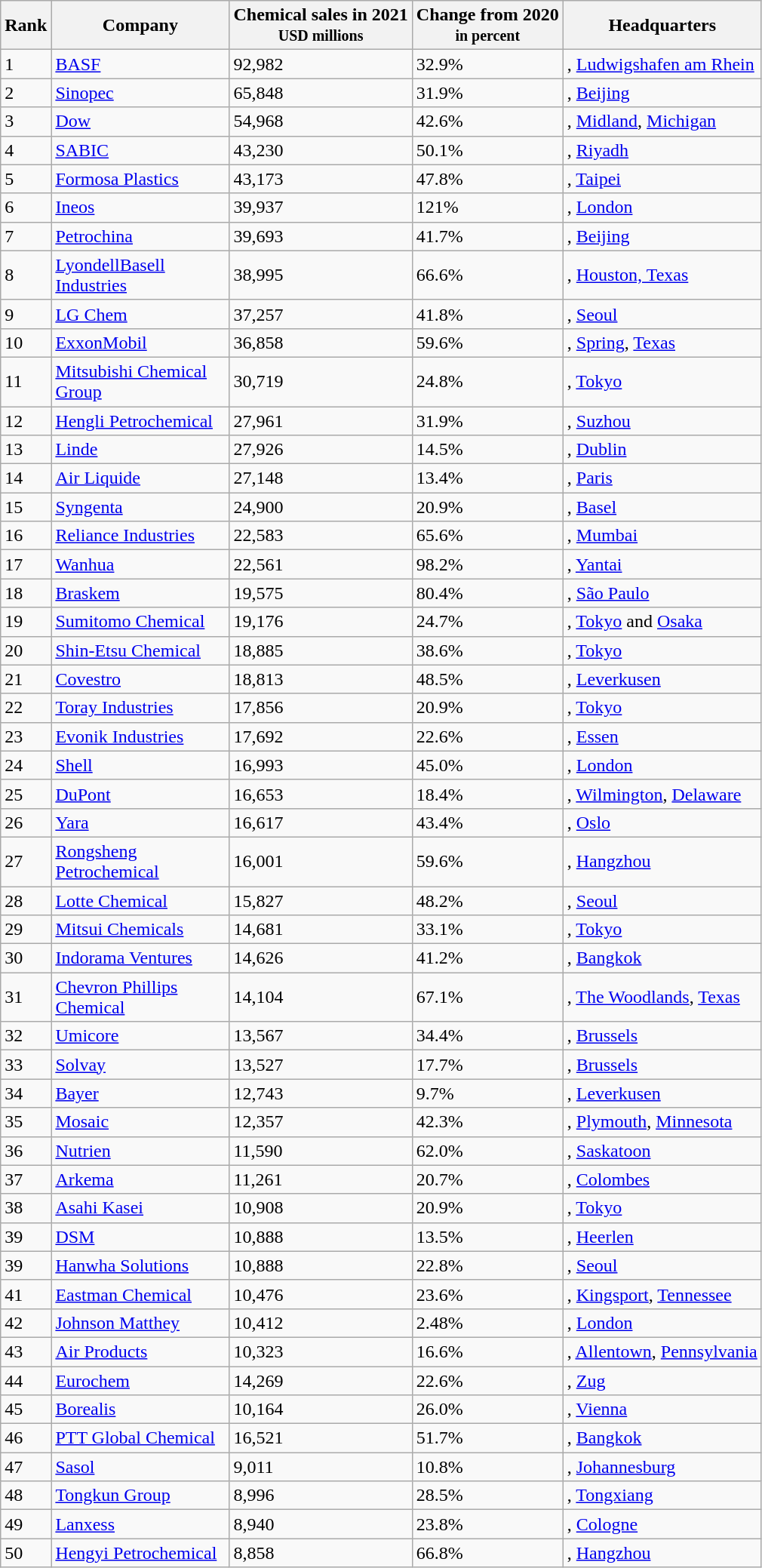<table class="wikitable sortable">
<tr>
<th>Rank</th>
<th style="width:150px;">Company</th>
<th>Chemical sales in 2021<br><small>USD millions</small></th>
<th>Change from 2020<br><small>in percent</small></th>
<th>Headquarters</th>
</tr>
<tr>
<td>1</td>
<td><a href='#'>BASF</a></td>
<td>92,982</td>
<td>32.9%</td>
<td>, <a href='#'>Ludwigshafen am Rhein</a></td>
</tr>
<tr>
<td>2</td>
<td><a href='#'>Sinopec</a></td>
<td>65,848</td>
<td>31.9%</td>
<td>, <a href='#'>Beijing</a></td>
</tr>
<tr>
<td>3</td>
<td><a href='#'>Dow</a></td>
<td>54,968</td>
<td>42.6%</td>
<td>, <a href='#'>Midland</a>, <a href='#'>Michigan</a></td>
</tr>
<tr>
<td>4</td>
<td><a href='#'>SABIC</a></td>
<td>43,230</td>
<td>50.1%</td>
<td>, <a href='#'>Riyadh</a></td>
</tr>
<tr>
<td>5</td>
<td><a href='#'>Formosa Plastics</a></td>
<td>43,173</td>
<td>47.8%</td>
<td>, <a href='#'>Taipei</a></td>
</tr>
<tr>
<td>6</td>
<td><a href='#'>Ineos</a></td>
<td>39,937</td>
<td>121%</td>
<td>, <a href='#'>London</a></td>
</tr>
<tr>
<td>7</td>
<td><a href='#'>Petrochina</a></td>
<td>39,693</td>
<td>41.7%</td>
<td>, <a href='#'>Beijing</a></td>
</tr>
<tr>
<td>8</td>
<td><a href='#'>LyondellBasell Industries</a></td>
<td>38,995</td>
<td>66.6%</td>
<td>, <a href='#'>Houston, Texas</a></td>
</tr>
<tr>
<td>9</td>
<td><a href='#'>LG Chem</a></td>
<td>37,257</td>
<td>41.8%</td>
<td>, <a href='#'>Seoul</a></td>
</tr>
<tr>
<td>10</td>
<td><a href='#'>ExxonMobil</a></td>
<td>36,858</td>
<td>59.6%</td>
<td>, <a href='#'>Spring</a>, <a href='#'>Texas</a></td>
</tr>
<tr>
<td>11</td>
<td><a href='#'>Mitsubishi Chemical Group</a></td>
<td>30,719</td>
<td>24.8%</td>
<td>, <a href='#'>Tokyo</a></td>
</tr>
<tr>
<td>12</td>
<td><a href='#'>Hengli Petrochemical</a></td>
<td>27,961</td>
<td>31.9%</td>
<td>, <a href='#'>Suzhou</a></td>
</tr>
<tr>
<td>13</td>
<td><a href='#'>Linde</a></td>
<td>27,926</td>
<td>14.5%</td>
<td>, <a href='#'>Dublin</a></td>
</tr>
<tr>
<td>14</td>
<td><a href='#'>Air Liquide</a></td>
<td>27,148</td>
<td>13.4%</td>
<td>, <a href='#'>Paris</a></td>
</tr>
<tr>
<td>15</td>
<td><a href='#'>Syngenta</a></td>
<td>24,900</td>
<td>20.9%</td>
<td>, <a href='#'>Basel</a></td>
</tr>
<tr>
<td>16</td>
<td><a href='#'>Reliance Industries</a></td>
<td>22,583</td>
<td>65.6%</td>
<td>, <a href='#'>Mumbai</a></td>
</tr>
<tr>
<td>17</td>
<td><a href='#'>Wanhua</a></td>
<td>22,561</td>
<td>98.2%</td>
<td>, <a href='#'>Yantai</a></td>
</tr>
<tr>
<td>18</td>
<td><a href='#'>Braskem</a></td>
<td>19,575</td>
<td>80.4%</td>
<td>, <a href='#'>São Paulo</a></td>
</tr>
<tr>
<td>19</td>
<td><a href='#'>Sumitomo Chemical</a></td>
<td>19,176</td>
<td>24.7%</td>
<td>, <a href='#'>Tokyo</a> and <a href='#'>Osaka</a></td>
</tr>
<tr>
<td>20</td>
<td><a href='#'>Shin-Etsu Chemical</a></td>
<td>18,885</td>
<td>38.6%</td>
<td>, <a href='#'>Tokyo</a></td>
</tr>
<tr>
<td>21</td>
<td><a href='#'>Covestro</a></td>
<td>18,813</td>
<td>48.5%</td>
<td>, <a href='#'>Leverkusen</a></td>
</tr>
<tr>
<td>22</td>
<td><a href='#'>Toray Industries</a></td>
<td>17,856</td>
<td>20.9%</td>
<td>, <a href='#'>Tokyo</a></td>
</tr>
<tr>
<td>23</td>
<td><a href='#'>Evonik Industries</a></td>
<td>17,692</td>
<td>22.6%</td>
<td>, <a href='#'>Essen</a></td>
</tr>
<tr>
<td>24</td>
<td><a href='#'>Shell</a></td>
<td>16,993</td>
<td>45.0%</td>
<td>, <a href='#'>London</a></td>
</tr>
<tr>
<td>25</td>
<td><a href='#'>DuPont</a></td>
<td>16,653</td>
<td>18.4%</td>
<td>, <a href='#'>Wilmington</a>, <a href='#'>Delaware</a></td>
</tr>
<tr>
<td>26</td>
<td><a href='#'>Yara</a></td>
<td>16,617</td>
<td>43.4%</td>
<td>, <a href='#'>Oslo</a></td>
</tr>
<tr>
<td>27</td>
<td><a href='#'>Rongsheng Petrochemical</a></td>
<td>16,001</td>
<td>59.6%</td>
<td>, <a href='#'>Hangzhou</a></td>
</tr>
<tr>
<td>28</td>
<td><a href='#'>Lotte Chemical</a></td>
<td>15,827</td>
<td>48.2%</td>
<td>, <a href='#'>Seoul</a></td>
</tr>
<tr>
<td>29</td>
<td><a href='#'>Mitsui Chemicals</a></td>
<td>14,681</td>
<td>33.1%</td>
<td>, <a href='#'>Tokyo</a></td>
</tr>
<tr>
<td>30</td>
<td><a href='#'>Indorama Ventures</a></td>
<td>14,626</td>
<td>41.2%</td>
<td>, <a href='#'>Bangkok</a></td>
</tr>
<tr>
<td>31</td>
<td><a href='#'>Chevron Phillips Chemical</a></td>
<td>14,104</td>
<td>67.1%</td>
<td>, <a href='#'>The Woodlands</a>, <a href='#'>Texas</a></td>
</tr>
<tr>
<td>32</td>
<td><a href='#'>Umicore</a></td>
<td>13,567</td>
<td>34.4%</td>
<td>, <a href='#'>Brussels</a></td>
</tr>
<tr>
<td>33</td>
<td><a href='#'>Solvay</a></td>
<td>13,527</td>
<td>17.7%</td>
<td>, <a href='#'>Brussels</a></td>
</tr>
<tr>
<td>34</td>
<td><a href='#'>Bayer</a></td>
<td>12,743</td>
<td>9.7%</td>
<td>, <a href='#'>Leverkusen</a></td>
</tr>
<tr>
<td>35</td>
<td><a href='#'>Mosaic</a></td>
<td>12,357</td>
<td>42.3%</td>
<td>, <a href='#'>Plymouth</a>, <a href='#'>Minnesota</a></td>
</tr>
<tr>
<td>36</td>
<td><a href='#'>Nutrien</a></td>
<td>11,590</td>
<td>62.0%</td>
<td>, <a href='#'>Saskatoon</a></td>
</tr>
<tr>
<td>37</td>
<td><a href='#'>Arkema</a></td>
<td>11,261</td>
<td>20.7%</td>
<td>, <a href='#'>Colombes</a></td>
</tr>
<tr>
<td>38</td>
<td><a href='#'>Asahi Kasei</a></td>
<td>10,908</td>
<td>20.9%</td>
<td>, <a href='#'>Tokyo</a></td>
</tr>
<tr>
<td>39</td>
<td><a href='#'>DSM</a></td>
<td>10,888</td>
<td>13.5%</td>
<td>, <a href='#'>Heerlen</a></td>
</tr>
<tr>
<td>39</td>
<td><a href='#'>Hanwha Solutions</a></td>
<td>10,888</td>
<td>22.8%</td>
<td>, <a href='#'>Seoul</a></td>
</tr>
<tr>
<td>41</td>
<td><a href='#'>Eastman Chemical</a></td>
<td>10,476</td>
<td>23.6%</td>
<td>, <a href='#'>Kingsport</a>, <a href='#'>Tennessee</a></td>
</tr>
<tr>
<td>42</td>
<td><a href='#'>Johnson Matthey</a></td>
<td>10,412</td>
<td>2.48%</td>
<td>, <a href='#'>London</a></td>
</tr>
<tr>
<td>43</td>
<td><a href='#'>Air Products</a></td>
<td>10,323</td>
<td>16.6%</td>
<td>, <a href='#'>Allentown</a>, <a href='#'>Pennsylvania</a></td>
</tr>
<tr>
<td>44</td>
<td><a href='#'>Eurochem</a></td>
<td>14,269</td>
<td>22.6%</td>
<td>, <a href='#'>Zug</a></td>
</tr>
<tr>
<td>45</td>
<td><a href='#'>Borealis</a></td>
<td>10,164</td>
<td>26.0%</td>
<td>, <a href='#'>Vienna</a></td>
</tr>
<tr>
<td>46</td>
<td><a href='#'>PTT Global Chemical</a></td>
<td>16,521</td>
<td>51.7%</td>
<td>, <a href='#'>Bangkok</a></td>
</tr>
<tr>
<td>47</td>
<td><a href='#'>Sasol</a></td>
<td>9,011</td>
<td>10.8%</td>
<td>, <a href='#'>Johannesburg</a></td>
</tr>
<tr>
<td>48</td>
<td><a href='#'>Tongkun Group</a></td>
<td>8,996</td>
<td>28.5%</td>
<td>, <a href='#'>Tongxiang</a></td>
</tr>
<tr>
<td>49</td>
<td><a href='#'>Lanxess</a></td>
<td>8,940</td>
<td>23.8%</td>
<td>, <a href='#'>Cologne</a></td>
</tr>
<tr>
<td>50</td>
<td><a href='#'>Hengyi Petrochemical</a></td>
<td>8,858</td>
<td>66.8%</td>
<td>, <a href='#'>Hangzhou</a></td>
</tr>
</table>
